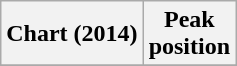<table class="wikitable sortable plainrowheaders" style="text-align:center">
<tr>
<th scope="col">Chart (2014)</th>
<th scope="col">Peak<br>position</th>
</tr>
<tr>
</tr>
</table>
